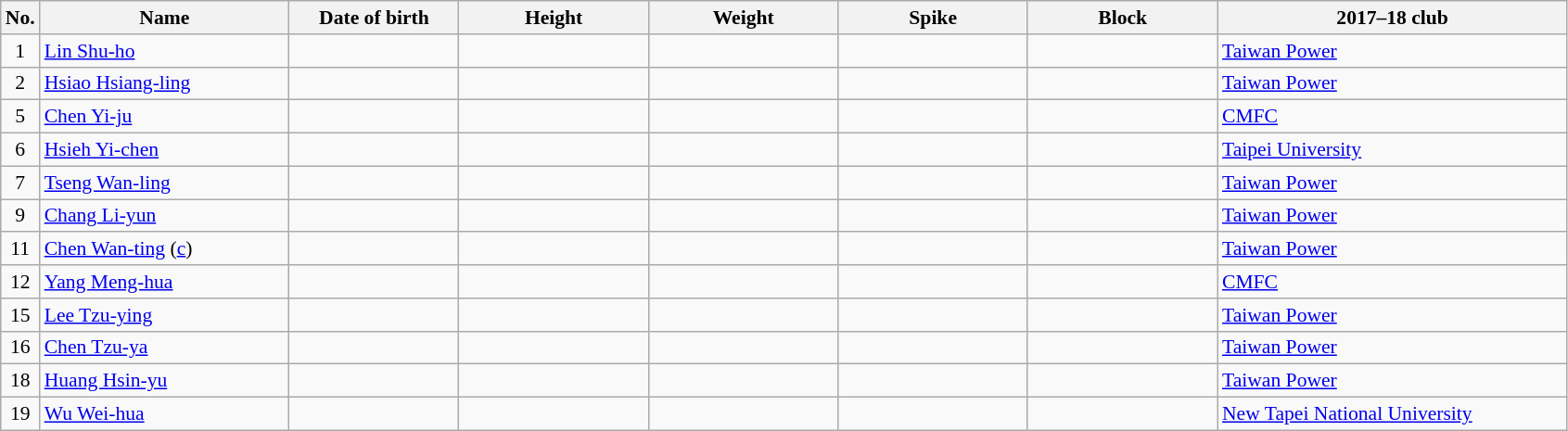<table class="wikitable sortable" style="font-size:90%; text-align:center;">
<tr>
<th>No.</th>
<th style="width:12em">Name</th>
<th style="width:8em">Date of birth</th>
<th style="width:9em">Height</th>
<th style="width:9em">Weight</th>
<th style="width:9em">Spike</th>
<th style="width:9em">Block</th>
<th style="width:17em">2017–18 club</th>
</tr>
<tr>
<td>1</td>
<td align=left><a href='#'>Lin Shu-ho</a></td>
<td align=right></td>
<td></td>
<td></td>
<td></td>
<td></td>
<td align=left> <a href='#'>Taiwan Power</a></td>
</tr>
<tr>
<td>2</td>
<td align=left><a href='#'>Hsiao Hsiang-ling</a></td>
<td align=right></td>
<td></td>
<td></td>
<td></td>
<td></td>
<td align=left> <a href='#'>Taiwan Power</a></td>
</tr>
<tr>
<td>5</td>
<td align=left><a href='#'>Chen Yi-ju</a></td>
<td align=right></td>
<td></td>
<td></td>
<td></td>
<td></td>
<td align=left> <a href='#'>CMFC</a></td>
</tr>
<tr>
<td>6</td>
<td align=left><a href='#'>Hsieh Yi-chen</a></td>
<td align=right></td>
<td></td>
<td></td>
<td></td>
<td></td>
<td align=left> <a href='#'>Taipei University</a></td>
</tr>
<tr>
<td>7</td>
<td align=left><a href='#'>Tseng Wan-ling</a></td>
<td align=right></td>
<td></td>
<td></td>
<td></td>
<td></td>
<td align=left> <a href='#'>Taiwan Power</a></td>
</tr>
<tr>
<td>9</td>
<td align=left><a href='#'>Chang Li-yun</a></td>
<td align=right></td>
<td></td>
<td></td>
<td></td>
<td></td>
<td align=left> <a href='#'>Taiwan Power</a></td>
</tr>
<tr>
<td>11</td>
<td align=left><a href='#'>Chen Wan-ting</a> (<a href='#'>c</a>)</td>
<td align="right"></td>
<td></td>
<td></td>
<td></td>
<td></td>
<td align=left> <a href='#'>Taiwan Power</a></td>
</tr>
<tr>
<td>12</td>
<td align=left><a href='#'>Yang Meng-hua</a></td>
<td align=right></td>
<td></td>
<td></td>
<td></td>
<td></td>
<td align=left> <a href='#'>CMFC</a></td>
</tr>
<tr>
<td>15</td>
<td align=left><a href='#'>Lee Tzu-ying</a></td>
<td align=right></td>
<td></td>
<td></td>
<td></td>
<td></td>
<td align=left> <a href='#'>Taiwan Power</a></td>
</tr>
<tr>
<td>16</td>
<td align=left><a href='#'>Chen Tzu-ya</a></td>
<td align=right></td>
<td></td>
<td></td>
<td></td>
<td></td>
<td align=left> <a href='#'>Taiwan Power</a></td>
</tr>
<tr>
<td>18</td>
<td align=left><a href='#'>Huang Hsin-yu</a></td>
<td align=right></td>
<td></td>
<td></td>
<td></td>
<td></td>
<td align=left> <a href='#'>Taiwan Power</a></td>
</tr>
<tr>
<td>19</td>
<td align=left><a href='#'>Wu Wei-hua</a></td>
<td align=right></td>
<td></td>
<td></td>
<td></td>
<td></td>
<td align=left> <a href='#'>New Tapei National University</a></td>
</tr>
</table>
